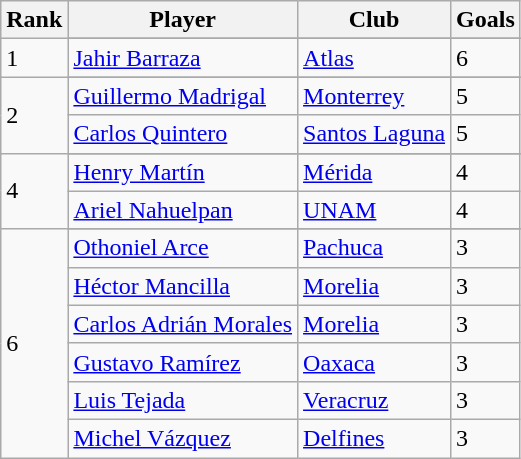<table class="wikitable">
<tr>
<th>Rank</th>
<th>Player</th>
<th>Club</th>
<th>Goals</th>
</tr>
<tr>
<td rowspan=2>1</td>
</tr>
<tr>
<td> <a href='#'>Jahir Barraza</a></td>
<td><a href='#'>Atlas</a></td>
<td>6</td>
</tr>
<tr>
<td rowspan=3>2</td>
</tr>
<tr>
<td> <a href='#'>Guillermo Madrigal</a></td>
<td><a href='#'>Monterrey</a></td>
<td>5</td>
</tr>
<tr>
<td> <a href='#'>Carlos Quintero</a></td>
<td><a href='#'>Santos Laguna</a></td>
<td>5</td>
</tr>
<tr>
<td rowspan=3>4</td>
</tr>
<tr>
<td> <a href='#'>Henry Martín</a></td>
<td><a href='#'>Mérida</a></td>
<td>4</td>
</tr>
<tr>
<td> <a href='#'>Ariel Nahuelpan</a></td>
<td><a href='#'>UNAM</a></td>
<td>4</td>
</tr>
<tr>
<td rowspan=7>6</td>
</tr>
<tr>
<td> <a href='#'>Othoniel Arce</a></td>
<td><a href='#'>Pachuca</a></td>
<td>3</td>
</tr>
<tr>
<td> <a href='#'>Héctor Mancilla</a></td>
<td><a href='#'>Morelia</a></td>
<td>3</td>
</tr>
<tr>
<td> <a href='#'>Carlos Adrián Morales</a></td>
<td><a href='#'>Morelia</a></td>
<td>3</td>
</tr>
<tr>
<td> <a href='#'>Gustavo Ramírez</a></td>
<td><a href='#'>Oaxaca</a></td>
<td>3</td>
</tr>
<tr>
<td> <a href='#'>Luis Tejada</a></td>
<td><a href='#'>Veracruz</a></td>
<td>3</td>
</tr>
<tr>
<td> <a href='#'>Michel Vázquez</a></td>
<td><a href='#'>Delfines</a></td>
<td>3</td>
</tr>
</table>
